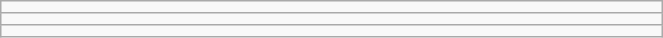<table class="wikitable" style=" text-align:center; font-size:110%;" width="35%">
<tr>
<td></td>
</tr>
<tr>
<td></td>
</tr>
<tr>
<td></td>
</tr>
</table>
